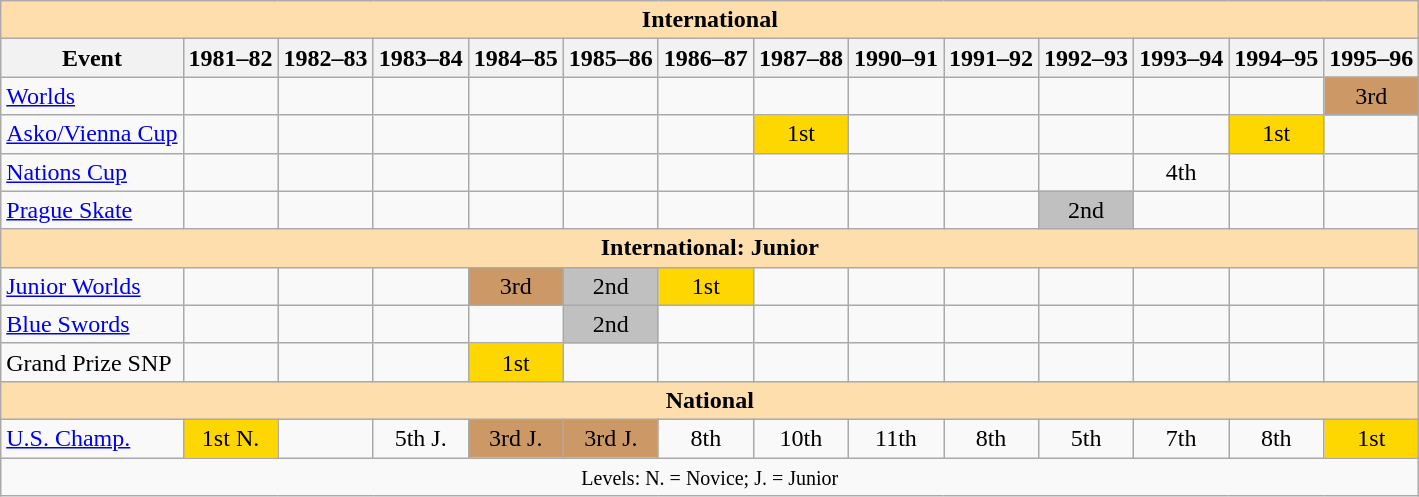<table class="wikitable" style="text-align:center">
<tr>
<th style="background-color: #ffdead; " colspan=14 align=center><strong>International</strong></th>
</tr>
<tr>
<th>Event</th>
<th>1981–82</th>
<th>1982–83</th>
<th>1983–84</th>
<th>1984–85</th>
<th>1985–86</th>
<th>1986–87</th>
<th>1987–88</th>
<th>1990–91</th>
<th>1991–92</th>
<th>1992–93</th>
<th>1993–94</th>
<th>1994–95</th>
<th>1995–96</th>
</tr>
<tr>
<td align=left><a href='#'>Worlds</a></td>
<td></td>
<td></td>
<td></td>
<td></td>
<td></td>
<td></td>
<td></td>
<td></td>
<td></td>
<td></td>
<td></td>
<td></td>
<td bgcolor=cc9966>3rd</td>
</tr>
<tr>
<td align=left><a href='#'>Asko/Vienna Cup</a></td>
<td></td>
<td></td>
<td></td>
<td></td>
<td></td>
<td></td>
<td bgcolor=gold>1st</td>
<td></td>
<td></td>
<td></td>
<td></td>
<td bgcolor=gold>1st</td>
<td></td>
</tr>
<tr>
<td align=left><a href='#'>Nations Cup</a></td>
<td></td>
<td></td>
<td></td>
<td></td>
<td></td>
<td></td>
<td></td>
<td></td>
<td></td>
<td></td>
<td>4th</td>
<td></td>
<td></td>
</tr>
<tr>
<td align=left><a href='#'>Prague Skate</a></td>
<td></td>
<td></td>
<td></td>
<td></td>
<td></td>
<td></td>
<td></td>
<td></td>
<td></td>
<td bgcolor=silver>2nd</td>
<td></td>
<td></td>
<td></td>
</tr>
<tr>
<th style="background-color: #ffdead; " colspan=14 align=center><strong>International: Junior</strong></th>
</tr>
<tr>
<td align=left><a href='#'>Junior Worlds</a></td>
<td></td>
<td></td>
<td></td>
<td bgcolor=cc9966>3rd</td>
<td bgcolor=silver>2nd</td>
<td bgcolor=gold>1st</td>
<td></td>
<td></td>
<td></td>
<td></td>
<td></td>
<td></td>
<td></td>
</tr>
<tr>
<td align=left><a href='#'>Blue Swords</a></td>
<td></td>
<td></td>
<td></td>
<td></td>
<td bgcolor=silver>2nd</td>
<td></td>
<td></td>
<td></td>
<td></td>
<td></td>
<td></td>
<td></td>
<td></td>
</tr>
<tr>
<td align=left>Grand Prize SNP</td>
<td></td>
<td></td>
<td></td>
<td bgcolor=gold>1st</td>
<td></td>
<td></td>
<td></td>
<td></td>
<td></td>
<td></td>
<td></td>
<td></td>
<td></td>
</tr>
<tr>
<th style="background-color: #ffdead; " colspan=14 align=center><strong>National</strong></th>
</tr>
<tr>
<td align=left><a href='#'>U.S. Champ.</a></td>
<td bgcolor=gold>1st N.</td>
<td></td>
<td>5th J.</td>
<td bgcolor=cc9966>3rd J.</td>
<td bgcolor=cc9966>3rd J.</td>
<td>8th</td>
<td>10th</td>
<td>11th</td>
<td>8th</td>
<td>5th</td>
<td>7th</td>
<td>8th</td>
<td bgcolor=gold>1st</td>
</tr>
<tr>
<td colspan=14 align=center><small> Levels: N. = Novice; J. = Junior </small></td>
</tr>
</table>
